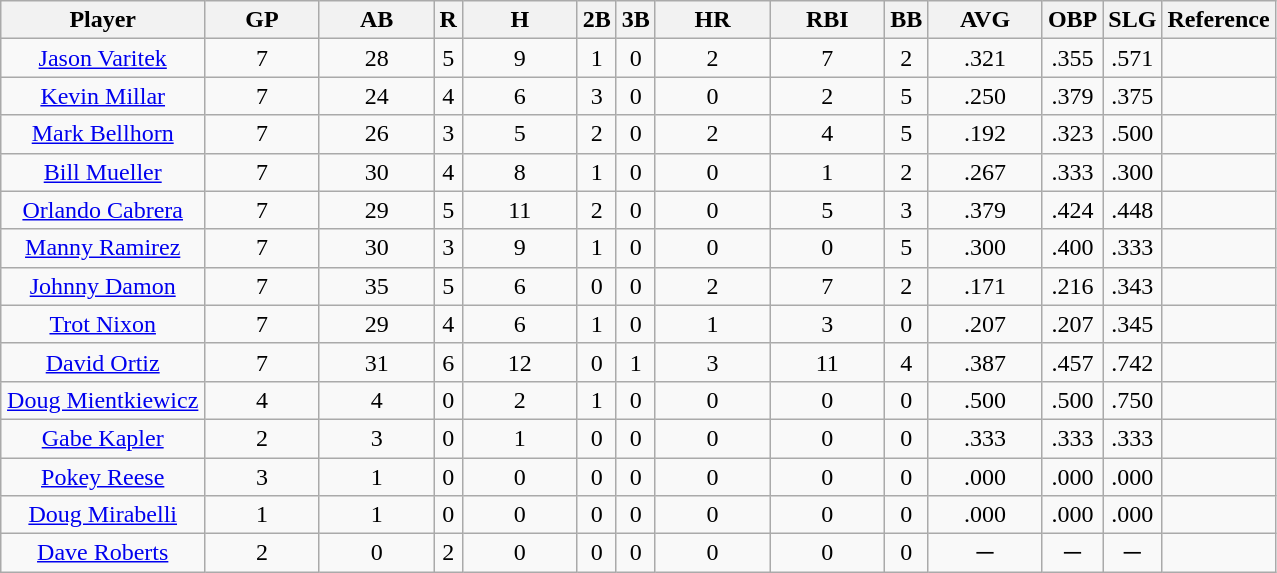<table class="wikitable sortable" style="text-align:center">
<tr>
<th width="16%">Player</th>
<th width="9%">GP</th>
<th width="9%">AB</th>
<th>R</th>
<th width="9%">H</th>
<th>2B</th>
<th>3B</th>
<th width="9%">HR</th>
<th width="9%">RBI</th>
<th>BB</th>
<th width="9%">AVG</th>
<th>OBP</th>
<th>SLG</th>
<th>Reference</th>
</tr>
<tr>
<td><a href='#'>Jason Varitek</a></td>
<td>7</td>
<td>28</td>
<td>5</td>
<td>9</td>
<td>1</td>
<td>0</td>
<td>2</td>
<td>7</td>
<td>2</td>
<td>.321</td>
<td>.355</td>
<td>.571</td>
<td></td>
</tr>
<tr>
<td><a href='#'>Kevin Millar</a></td>
<td>7</td>
<td>24</td>
<td>4</td>
<td>6</td>
<td>3</td>
<td>0</td>
<td>0</td>
<td>2</td>
<td>5</td>
<td>.250</td>
<td>.379</td>
<td>.375</td>
<td></td>
</tr>
<tr>
<td><a href='#'>Mark Bellhorn</a></td>
<td>7</td>
<td>26</td>
<td>3</td>
<td>5</td>
<td>2</td>
<td>0</td>
<td>2</td>
<td>4</td>
<td>5</td>
<td>.192</td>
<td>.323</td>
<td>.500</td>
<td></td>
</tr>
<tr>
<td><a href='#'>Bill Mueller</a></td>
<td>7</td>
<td>30</td>
<td>4</td>
<td>8</td>
<td>1</td>
<td>0</td>
<td>0</td>
<td>1</td>
<td>2</td>
<td>.267</td>
<td>.333</td>
<td>.300</td>
<td></td>
</tr>
<tr>
<td><a href='#'>Orlando Cabrera</a></td>
<td>7</td>
<td>29</td>
<td>5</td>
<td>11</td>
<td>2</td>
<td>0</td>
<td>0</td>
<td>5</td>
<td>3</td>
<td>.379</td>
<td>.424</td>
<td>.448</td>
<td></td>
</tr>
<tr>
<td><a href='#'>Manny Ramirez</a></td>
<td>7</td>
<td>30</td>
<td>3</td>
<td>9</td>
<td>1</td>
<td>0</td>
<td>0</td>
<td>0</td>
<td>5</td>
<td>.300</td>
<td>.400</td>
<td>.333</td>
<td></td>
</tr>
<tr>
<td><a href='#'>Johnny Damon</a></td>
<td>7</td>
<td>35</td>
<td>5</td>
<td>6</td>
<td>0</td>
<td>0</td>
<td>2</td>
<td>7</td>
<td>2</td>
<td>.171</td>
<td>.216</td>
<td>.343</td>
<td></td>
</tr>
<tr>
<td><a href='#'>Trot Nixon</a></td>
<td>7</td>
<td>29</td>
<td>4</td>
<td>6</td>
<td>1</td>
<td>0</td>
<td>1</td>
<td>3</td>
<td>0</td>
<td>.207</td>
<td>.207</td>
<td>.345</td>
<td></td>
</tr>
<tr>
<td><a href='#'>David Ortiz</a></td>
<td>7</td>
<td>31</td>
<td>6</td>
<td>12</td>
<td>0</td>
<td>1</td>
<td>3</td>
<td>11</td>
<td>4</td>
<td>.387</td>
<td>.457</td>
<td>.742</td>
<td></td>
</tr>
<tr>
<td><a href='#'>Doug Mientkiewicz</a></td>
<td>4</td>
<td>4</td>
<td>0</td>
<td>2</td>
<td>1</td>
<td>0</td>
<td>0</td>
<td>0</td>
<td>0</td>
<td>.500</td>
<td>.500</td>
<td>.750</td>
<td></td>
</tr>
<tr>
<td><a href='#'>Gabe Kapler</a></td>
<td>2</td>
<td>3</td>
<td>0</td>
<td>1</td>
<td>0</td>
<td>0</td>
<td>0</td>
<td>0</td>
<td>0</td>
<td>.333</td>
<td>.333</td>
<td>.333</td>
<td></td>
</tr>
<tr>
<td><a href='#'>Pokey Reese</a></td>
<td>3</td>
<td>1</td>
<td>0</td>
<td>0</td>
<td>0</td>
<td>0</td>
<td>0</td>
<td>0</td>
<td>0</td>
<td>.000</td>
<td>.000</td>
<td>.000</td>
<td></td>
</tr>
<tr>
<td><a href='#'>Doug Mirabelli</a></td>
<td>1</td>
<td>1</td>
<td>0</td>
<td>0</td>
<td>0</td>
<td>0</td>
<td>0</td>
<td>0</td>
<td>0</td>
<td>.000</td>
<td>.000</td>
<td>.000</td>
<td></td>
</tr>
<tr>
<td><a href='#'>Dave Roberts</a></td>
<td>2</td>
<td>0</td>
<td>2</td>
<td>0</td>
<td>0</td>
<td>0</td>
<td>0</td>
<td>0</td>
<td>0</td>
<td>─</td>
<td>─</td>
<td>─</td>
<td></td>
</tr>
</table>
